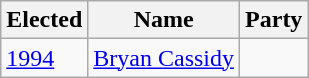<table class="wikitable">
<tr>
<th>Elected</th>
<th>Name</th>
<th colspan=2>Party</th>
</tr>
<tr>
<td><a href='#'>1994</a></td>
<td><a href='#'>Bryan Cassidy</a></td>
<td></td>
</tr>
</table>
